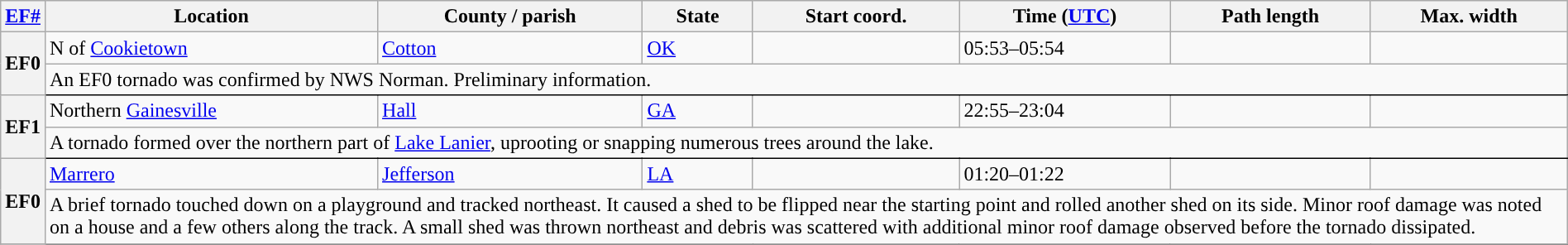<table class="wikitable sortable" style="width:100%;">
<tr>
<th scope="col" width="2%" align="center"><a href='#'>EF#</a></th>
<th scope="col" align="center" class="unsortable">Location</th>
<th scope="col" align="center" class="unsortable">County / parish</th>
<th scope="col" align="center">State</th>
<th scope="col" align="center">Start coord.</th>
<th scope="col" align="center">Time (<a href='#'>UTC</a>)</th>
<th scope="col" align="center">Path length</th>
<th scope="col" align="center">Max. width</th>
</tr>
<tr>
<th scope="row" rowspan="2" style="background-color:#">EF0</th>
<td>N of <a href='#'>Cookietown</a></td>
<td><a href='#'>Cotton</a></td>
<td><a href='#'>OK</a></td>
<td></td>
<td>05:53–05:54</td>
<td></td>
<td></td>
</tr>
<tr class="expand-child">
<td colspan="8" style=" border-bottom: 1px solid black;">An EF0 tornado was confirmed by NWS Norman. Preliminary information.</td>
</tr>
<tr>
<th scope="row" rowspan="2" style="background-color:#">EF1</th>
<td>Northern <a href='#'>Gainesville</a></td>
<td><a href='#'>Hall</a></td>
<td><a href='#'>GA</a></td>
<td></td>
<td>22:55–23:04</td>
<td></td>
<td></td>
</tr>
<tr class="expand-child">
<td colspan="8" style=" border-bottom: 1px solid black;">A tornado formed over the northern part of <a href='#'>Lake Lanier</a>, uprooting or snapping numerous trees around the lake.</td>
</tr>
<tr>
<th scope="row" rowspan="2" style="background-color:#">EF0</th>
<td><a href='#'>Marrero</a></td>
<td><a href='#'>Jefferson</a></td>
<td><a href='#'>LA</a></td>
<td></td>
<td>01:20–01:22</td>
<td></td>
<td></td>
</tr>
<tr class="expand-child">
<td colspan="8" style=" border-bottom: 1px solid black;">A brief tornado touched down on a playground and tracked northeast. It caused a shed to be flipped near the starting point and rolled another shed on its side. Minor roof damage was noted on a house and a few others along the track. A small shed was thrown northeast and debris was scattered with additional minor roof damage observed before the tornado dissipated.</td>
</tr>
<tr>
</tr>
</table>
